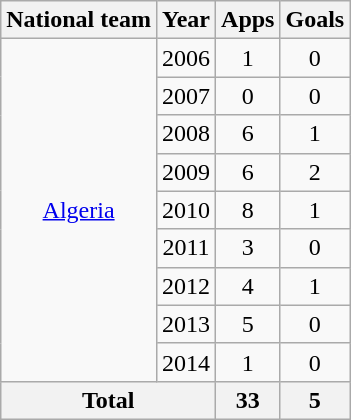<table class="wikitable" style="text-align:center">
<tr>
<th>National team</th>
<th>Year</th>
<th>Apps</th>
<th>Goals</th>
</tr>
<tr>
<td rowspan="9"><a href='#'>Algeria</a></td>
<td>2006</td>
<td>1</td>
<td>0</td>
</tr>
<tr>
<td>2007</td>
<td>0</td>
<td>0</td>
</tr>
<tr>
<td>2008</td>
<td>6</td>
<td>1</td>
</tr>
<tr>
<td>2009</td>
<td>6</td>
<td>2</td>
</tr>
<tr>
<td>2010</td>
<td>8</td>
<td>1</td>
</tr>
<tr>
<td>2011</td>
<td>3</td>
<td>0</td>
</tr>
<tr>
<td>2012</td>
<td>4</td>
<td>1</td>
</tr>
<tr>
<td>2013</td>
<td>5</td>
<td>0</td>
</tr>
<tr>
<td>2014</td>
<td>1</td>
<td>0</td>
</tr>
<tr>
<th colspan="2">Total</th>
<th>33</th>
<th>5</th>
</tr>
</table>
